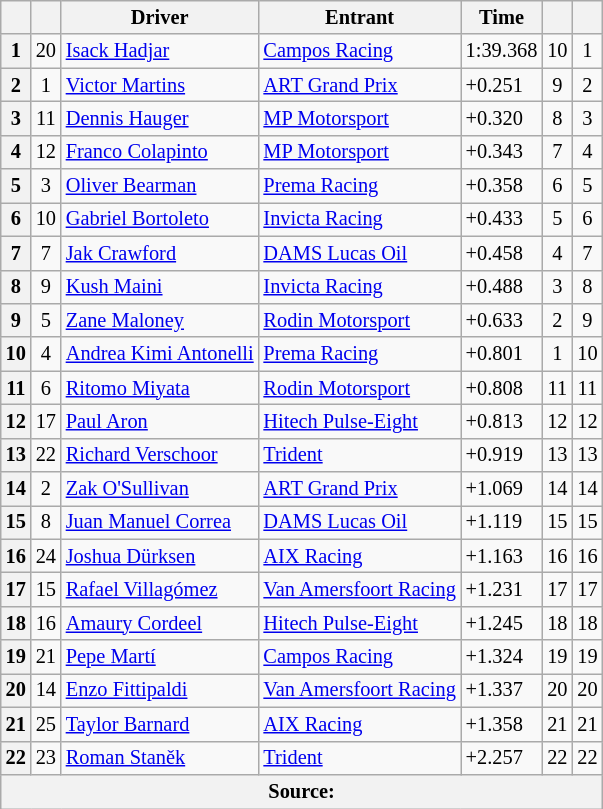<table class="wikitable" style="font-size:85%">
<tr>
<th scope="col"></th>
<th scope="col"></th>
<th scope="col">Driver</th>
<th scope="col">Entrant</th>
<th scope="col">Time</th>
<th scope="col"></th>
<th scope="col"></th>
</tr>
<tr>
<th>1</th>
<td align="center">20</td>
<td> <a href='#'>Isack Hadjar</a></td>
<td><a href='#'>Campos Racing</a></td>
<td>1:39.368</td>
<td align="center">10</td>
<td align="center">1</td>
</tr>
<tr>
<th>2</th>
<td align="center">1</td>
<td> <a href='#'>Victor Martins</a></td>
<td><a href='#'>ART Grand Prix</a></td>
<td>+0.251</td>
<td align="center">9</td>
<td align="center">2</td>
</tr>
<tr>
<th>3</th>
<td align="center">11</td>
<td> <a href='#'>Dennis Hauger</a></td>
<td><a href='#'>MP Motorsport</a></td>
<td>+0.320</td>
<td align="center">8</td>
<td align="center">3</td>
</tr>
<tr>
<th>4</th>
<td align="center">12</td>
<td> <a href='#'>Franco Colapinto</a></td>
<td><a href='#'>MP Motorsport</a></td>
<td>+0.343</td>
<td align="center">7</td>
<td align="center">4</td>
</tr>
<tr>
<th>5</th>
<td align="center">3</td>
<td> <a href='#'>Oliver Bearman</a></td>
<td><a href='#'>Prema Racing</a></td>
<td>+0.358</td>
<td align="center">6</td>
<td align="center">5</td>
</tr>
<tr>
<th>6</th>
<td align="center">10</td>
<td> <a href='#'>Gabriel Bortoleto</a></td>
<td><a href='#'>Invicta Racing</a></td>
<td>+0.433</td>
<td align="center">5</td>
<td align="center">6</td>
</tr>
<tr>
<th>7</th>
<td align="center">7</td>
<td> <a href='#'>Jak Crawford</a></td>
<td><a href='#'>DAMS Lucas Oil</a></td>
<td>+0.458</td>
<td align="center">4</td>
<td align="center">7</td>
</tr>
<tr>
<th>8</th>
<td align="center">9</td>
<td> <a href='#'>Kush Maini</a></td>
<td><a href='#'>Invicta Racing</a></td>
<td>+0.488</td>
<td align="center">3</td>
<td align="center">8</td>
</tr>
<tr>
<th>9</th>
<td align="center">5</td>
<td> <a href='#'>Zane Maloney</a></td>
<td><a href='#'>Rodin Motorsport</a></td>
<td>+0.633</td>
<td align="center">2</td>
<td align="center">9</td>
</tr>
<tr>
<th>10</th>
<td align="center">4</td>
<td> <a href='#'>Andrea Kimi Antonelli</a></td>
<td><a href='#'>Prema Racing</a></td>
<td>+0.801</td>
<td align="center">1</td>
<td align="center">10</td>
</tr>
<tr>
<th>11</th>
<td align="center">6</td>
<td> <a href='#'>Ritomo Miyata</a></td>
<td><a href='#'>Rodin Motorsport</a></td>
<td>+0.808</td>
<td align="center">11</td>
<td align="center">11</td>
</tr>
<tr>
<th>12</th>
<td align="center">17</td>
<td> <a href='#'>Paul Aron</a></td>
<td><a href='#'>Hitech Pulse-Eight</a></td>
<td>+0.813</td>
<td align="center">12</td>
<td align="center">12</td>
</tr>
<tr>
<th>13</th>
<td align="center">22</td>
<td> <a href='#'>Richard Verschoor</a></td>
<td><a href='#'>Trident</a></td>
<td>+0.919</td>
<td align="center">13</td>
<td align="center">13</td>
</tr>
<tr>
<th>14</th>
<td align="center">2</td>
<td> <a href='#'>Zak O'Sullivan</a></td>
<td><a href='#'>ART Grand Prix</a></td>
<td>+1.069</td>
<td align="center">14</td>
<td align="center">14</td>
</tr>
<tr>
<th>15</th>
<td align="center">8</td>
<td> <a href='#'>Juan Manuel Correa</a></td>
<td><a href='#'>DAMS Lucas Oil</a></td>
<td>+1.119</td>
<td align="center">15</td>
<td align="center">15</td>
</tr>
<tr>
<th>16</th>
<td align="center">24</td>
<td> <a href='#'>Joshua Dürksen</a></td>
<td><a href='#'>AIX Racing</a></td>
<td>+1.163</td>
<td align="center">16</td>
<td align="center">16</td>
</tr>
<tr>
<th>17</th>
<td align="center">15</td>
<td> <a href='#'>Rafael Villagómez</a></td>
<td><a href='#'>Van Amersfoort Racing</a></td>
<td>+1.231</td>
<td align="center">17</td>
<td align="center">17</td>
</tr>
<tr>
<th>18</th>
<td align="center">16</td>
<td> <a href='#'>Amaury Cordeel</a></td>
<td><a href='#'>Hitech Pulse-Eight</a></td>
<td>+1.245</td>
<td align="center">18</td>
<td align="center">18</td>
</tr>
<tr>
<th>19</th>
<td align="center">21</td>
<td> <a href='#'>Pepe Martí</a></td>
<td><a href='#'>Campos Racing</a></td>
<td>+1.324</td>
<td align="center">19</td>
<td align="center">19</td>
</tr>
<tr>
<th>20</th>
<td align="center">14</td>
<td> <a href='#'>Enzo Fittipaldi</a></td>
<td><a href='#'>Van Amersfoort Racing</a></td>
<td>+1.337</td>
<td align="center">20</td>
<td align="center">20</td>
</tr>
<tr>
<th>21</th>
<td align="center">25</td>
<td> <a href='#'>Taylor Barnard</a></td>
<td><a href='#'>AIX Racing</a></td>
<td>+1.358</td>
<td align="center">21</td>
<td align="center">21</td>
</tr>
<tr>
<th>22</th>
<td align="center">23</td>
<td> <a href='#'>Roman Staněk</a></td>
<td><a href='#'>Trident</a></td>
<td>+2.257</td>
<td align="center">22</td>
<td align="center">22</td>
</tr>
<tr>
<th colspan="7">Source:</th>
</tr>
</table>
